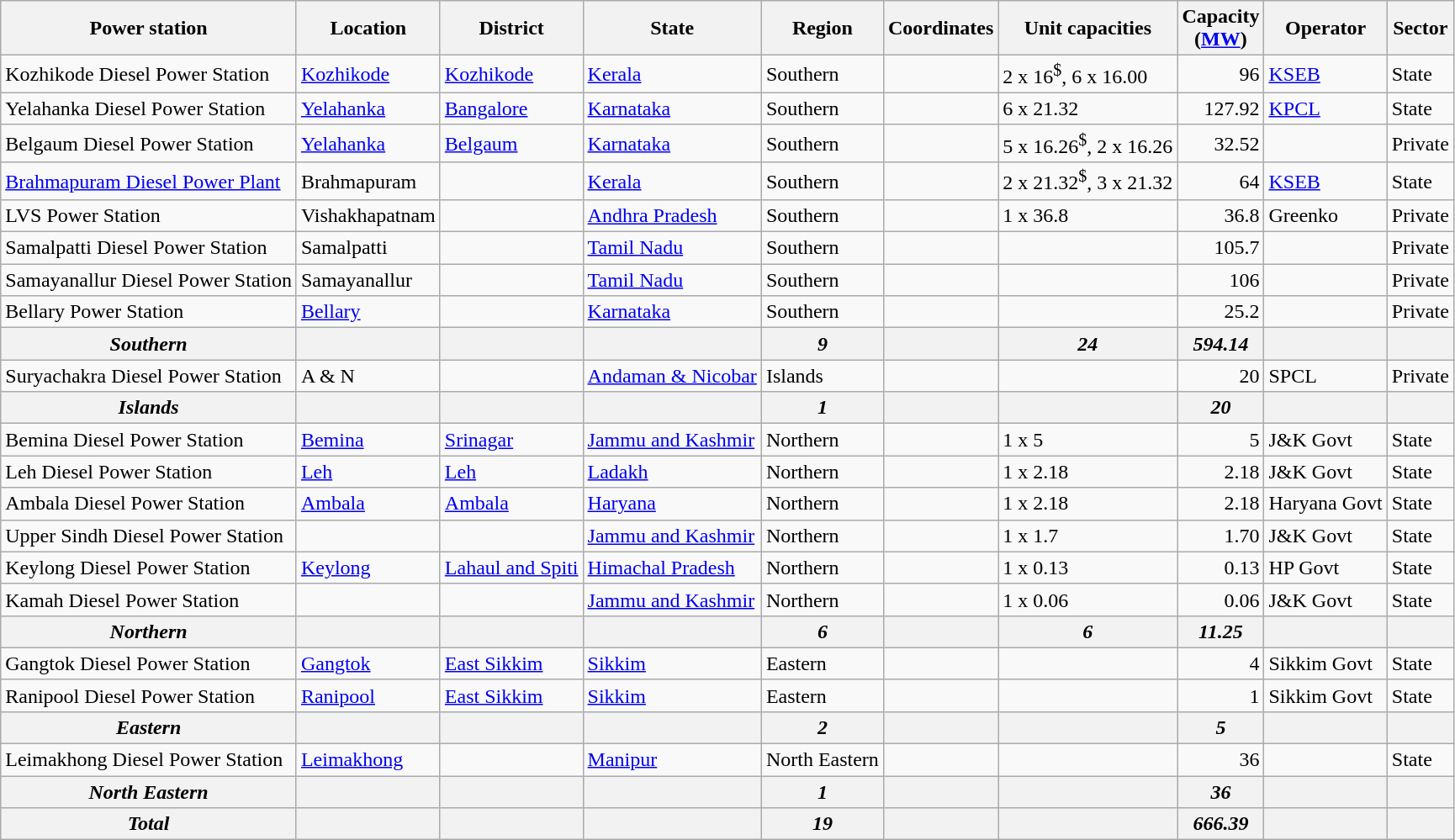<table class="sortable wikitable">
<tr>
<th>Power station</th>
<th>Location</th>
<th>District</th>
<th>State</th>
<th>Region</th>
<th>Coordinates</th>
<th>Unit capacities</th>
<th data-sort-type="number">Capacity<br>(<a href='#'>MW</a>)</th>
<th>Operator</th>
<th>Sector</th>
</tr>
<tr>
<td>Kozhikode Diesel Power Station</td>
<td><a href='#'>Kozhikode</a></td>
<td><a href='#'>Kozhikode</a></td>
<td><a href='#'>Kerala</a></td>
<td>Southern</td>
<td></td>
<td>2 x 16<sup>$</sup>, 6 x 16.00</td>
<td style="text-align:right;">96</td>
<td><a href='#'>KSEB</a></td>
<td>State</td>
</tr>
<tr>
<td>Yelahanka Diesel Power Station</td>
<td><a href='#'>Yelahanka</a></td>
<td><a href='#'>Bangalore</a></td>
<td><a href='#'>Karnataka</a></td>
<td>Southern</td>
<td></td>
<td>6 x 21.32</td>
<td style="text-align:right;">127.92</td>
<td><a href='#'>KPCL</a></td>
<td>State</td>
</tr>
<tr>
<td>Belgaum Diesel Power Station</td>
<td><a href='#'>Yelahanka</a></td>
<td><a href='#'>Belgaum</a></td>
<td><a href='#'>Karnataka</a></td>
<td>Southern</td>
<td></td>
<td>5 x 16.26<sup>$</sup>, 2 x 16.26</td>
<td style="text-align:right;">32.52</td>
<td></td>
<td>Private</td>
</tr>
<tr>
<td><a href='#'>Brahmapuram Diesel Power Plant</a></td>
<td>Brahmapuram</td>
<td></td>
<td><a href='#'>Kerala</a></td>
<td>Southern</td>
<td></td>
<td>2 x 21.32<sup>$</sup>, 3 x 21.32</td>
<td style="text-align:right;">64</td>
<td><a href='#'>KSEB</a></td>
<td>State</td>
</tr>
<tr>
<td>LVS Power Station</td>
<td>Vishakhapatnam</td>
<td></td>
<td><a href='#'>Andhra Pradesh</a></td>
<td>Southern</td>
<td></td>
<td>1 x 36.8</td>
<td style="text-align:right;">36.8</td>
<td>Greenko</td>
<td>Private</td>
</tr>
<tr>
<td>Samalpatti Diesel Power Station</td>
<td>Samalpatti</td>
<td></td>
<td><a href='#'>Tamil Nadu</a></td>
<td>Southern</td>
<td></td>
<td></td>
<td style="text-align:right;">105.7</td>
<td></td>
<td>Private</td>
</tr>
<tr>
<td>Samayanallur Diesel Power Station</td>
<td>Samayanallur</td>
<td></td>
<td><a href='#'>Tamil Nadu</a></td>
<td>Southern</td>
<td></td>
<td></td>
<td style="text-align:right;">106</td>
<td></td>
<td>Private</td>
</tr>
<tr>
<td>Bellary Power Station</td>
<td><a href='#'>Bellary</a></td>
<td></td>
<td><a href='#'>Karnataka</a></td>
<td>Southern</td>
<td></td>
<td></td>
<td style="text-align:right;">25.2</td>
<td></td>
<td>Private</td>
</tr>
<tr>
<th><em>Southern</em></th>
<th></th>
<th></th>
<th></th>
<th><em>9</em></th>
<th></th>
<th><em>24</em></th>
<th><em>594.14</em></th>
<th></th>
<th></th>
</tr>
<tr>
<td>Suryachakra Diesel Power Station</td>
<td>A & N</td>
<td></td>
<td><a href='#'>Andaman & Nicobar</a></td>
<td>Islands</td>
<td></td>
<td></td>
<td style="text-align:right;">20</td>
<td>SPCL</td>
<td>Private</td>
</tr>
<tr>
<th><em>Islands</em></th>
<th></th>
<th></th>
<th></th>
<th><em>1</em></th>
<th></th>
<th></th>
<th><em>20</em></th>
<th></th>
<th></th>
</tr>
<tr>
<td>Bemina Diesel Power Station</td>
<td><a href='#'>Bemina</a></td>
<td><a href='#'>Srinagar</a></td>
<td><a href='#'>Jammu and Kashmir</a></td>
<td>Northern</td>
<td></td>
<td>1 x 5</td>
<td style="text-align:right;">5</td>
<td>J&K Govt</td>
<td>State</td>
</tr>
<tr>
<td>Leh Diesel Power Station</td>
<td><a href='#'>Leh</a></td>
<td><a href='#'>Leh</a></td>
<td><a href='#'>Ladakh</a></td>
<td>Northern</td>
<td></td>
<td>1 x 2.18</td>
<td style="text-align:right;">2.18</td>
<td>J&K Govt</td>
<td>State</td>
</tr>
<tr>
<td>Ambala Diesel Power Station</td>
<td><a href='#'>Ambala</a></td>
<td><a href='#'>Ambala</a></td>
<td><a href='#'>Haryana</a></td>
<td>Northern</td>
<td></td>
<td>1 x 2.18</td>
<td style="text-align:right;">2.18</td>
<td>Haryana Govt</td>
<td>State</td>
</tr>
<tr>
<td>Upper Sindh Diesel Power Station</td>
<td></td>
<td></td>
<td><a href='#'>Jammu and Kashmir</a></td>
<td>Northern</td>
<td></td>
<td>1 x 1.7</td>
<td style="text-align:right;">1.70</td>
<td>J&K Govt</td>
<td>State</td>
</tr>
<tr>
<td>Keylong Diesel Power Station</td>
<td><a href='#'>Keylong</a></td>
<td><a href='#'>Lahaul and Spiti</a></td>
<td><a href='#'>Himachal Pradesh</a></td>
<td>Northern</td>
<td></td>
<td>1 x 0.13</td>
<td style="text-align:right;">0.13</td>
<td>HP Govt</td>
<td>State</td>
</tr>
<tr>
<td>Kamah Diesel Power Station</td>
<td></td>
<td></td>
<td><a href='#'>Jammu and Kashmir</a></td>
<td>Northern</td>
<td></td>
<td>1 x 0.06</td>
<td style="text-align:right;">0.06</td>
<td>J&K Govt</td>
<td>State</td>
</tr>
<tr>
<th><em>Northern</em></th>
<th></th>
<th></th>
<th></th>
<th><em>6</em></th>
<th></th>
<th><em>6</em></th>
<th><em>11.25</em></th>
<th></th>
<th></th>
</tr>
<tr>
<td>Gangtok Diesel Power Station</td>
<td><a href='#'>Gangtok</a></td>
<td><a href='#'>East Sikkim</a></td>
<td><a href='#'>Sikkim</a></td>
<td>Eastern</td>
<td></td>
<td></td>
<td style="text-align:right;">4</td>
<td>Sikkim Govt</td>
<td>State</td>
</tr>
<tr>
<td>Ranipool Diesel Power Station</td>
<td><a href='#'>Ranipool</a></td>
<td><a href='#'>East Sikkim</a></td>
<td><a href='#'>Sikkim</a></td>
<td>Eastern</td>
<td></td>
<td></td>
<td style="text-align:right;">1</td>
<td>Sikkim Govt</td>
<td>State</td>
</tr>
<tr>
<th><em>Eastern</em></th>
<th></th>
<th></th>
<th></th>
<th><em>2</em></th>
<th></th>
<th></th>
<th><em>5</em></th>
<th></th>
<th></th>
</tr>
<tr>
<td>Leimakhong Diesel Power Station</td>
<td><a href='#'>Leimakhong</a></td>
<td></td>
<td><a href='#'>Manipur</a></td>
<td>North Eastern</td>
<td></td>
<td></td>
<td style="text-align:right;">36</td>
<td></td>
<td>State</td>
</tr>
<tr>
<th><em>North Eastern</em></th>
<th></th>
<th></th>
<th></th>
<th><em>1</em></th>
<th></th>
<th></th>
<th><em>36</em></th>
<th></th>
<th></th>
</tr>
<tr>
<th><em>Total</em></th>
<th></th>
<th></th>
<th></th>
<th><em>19</em></th>
<th></th>
<th></th>
<th><em>666.39</em></th>
<th></th>
<th></th>
</tr>
</table>
